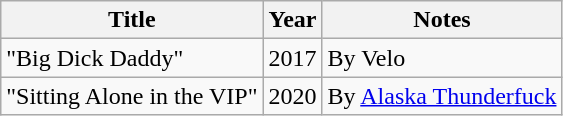<table class="wikitable plainrowheaders">
<tr>
<th scope="col">Title</th>
<th scope="col">Year</th>
<th scope="col">Notes</th>
</tr>
<tr>
<td>"Big Dick Daddy"</td>
<td>2017</td>
<td>By Velo</td>
</tr>
<tr>
<td>"Sitting Alone in the VIP"</td>
<td>2020</td>
<td>By <a href='#'>Alaska Thunderfuck</a></td>
</tr>
</table>
